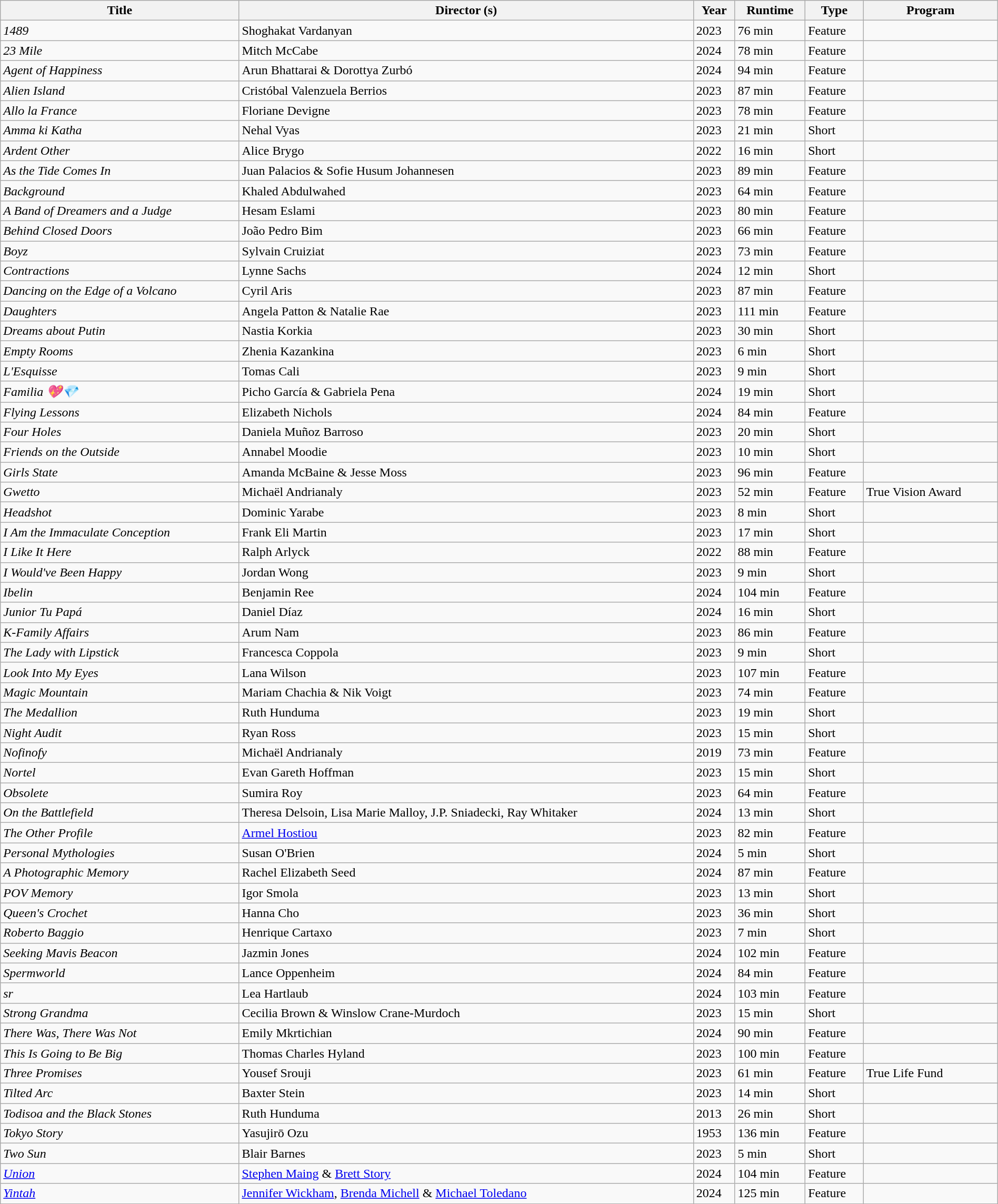<table class="wikitable sortable" width=100%>
<tr>
<th>Title</th>
<th>Director (s)</th>
<th>Year</th>
<th>Runtime</th>
<th>Type</th>
<th>Program</th>
</tr>
<tr>
<td><em>1489</em></td>
<td>Shoghakat Vardanyan</td>
<td>2023</td>
<td>76 min</td>
<td>Feature</td>
<td></td>
</tr>
<tr>
<td><em>23 Mile</em></td>
<td>Mitch McCabe</td>
<td>2024</td>
<td>78 min</td>
<td>Feature</td>
<td></td>
</tr>
<tr>
<td><em>Agent of Happiness</em></td>
<td>Arun Bhattarai & Dorottya Zurbó</td>
<td>2024</td>
<td>94 min</td>
<td>Feature</td>
<td></td>
</tr>
<tr>
<td><em>Alien Island</em></td>
<td>Cristóbal Valenzuela Berrios</td>
<td>2023</td>
<td>87 min</td>
<td>Feature</td>
<td></td>
</tr>
<tr>
<td><em>Allo la France</em></td>
<td>Floriane Devigne</td>
<td>2023</td>
<td>78 min</td>
<td>Feature</td>
<td></td>
</tr>
<tr>
<td><em>Amma ki Katha</em></td>
<td>Nehal Vyas</td>
<td>2023</td>
<td>21 min</td>
<td>Short</td>
<td></td>
</tr>
<tr>
<td><em>Ardent Other</em></td>
<td>Alice Brygo</td>
<td>2022</td>
<td>16 min</td>
<td>Short</td>
<td></td>
</tr>
<tr>
<td><em>As the Tide Comes In</em></td>
<td>Juan Palacios & Sofie Husum Johannesen</td>
<td>2023</td>
<td>89 min</td>
<td>Feature</td>
<td></td>
</tr>
<tr>
<td><em>Background</em></td>
<td>Khaled Abdulwahed</td>
<td>2023</td>
<td>64 min</td>
<td>Feature</td>
<td></td>
</tr>
<tr>
<td><em>A Band of Dreamers and a Judge</em></td>
<td>Hesam Eslami</td>
<td>2023</td>
<td>80 min</td>
<td>Feature</td>
<td></td>
</tr>
<tr>
<td><em>Behind Closed Doors</em></td>
<td>João Pedro Bim</td>
<td>2023</td>
<td>66 min</td>
<td>Feature</td>
<td></td>
</tr>
<tr>
<td><em>Boyz</em></td>
<td>Sylvain Cruiziat</td>
<td>2023</td>
<td>73 min</td>
<td>Feature</td>
<td></td>
</tr>
<tr>
<td><em>Contractions</em></td>
<td>Lynne Sachs</td>
<td>2024</td>
<td>12 min</td>
<td>Short</td>
<td></td>
</tr>
<tr>
<td><em>Dancing on the Edge of a Volcano</em></td>
<td>Cyril Aris</td>
<td>2023</td>
<td>87 min</td>
<td>Feature</td>
<td></td>
</tr>
<tr>
<td><em>Daughters</em></td>
<td>Angela Patton & Natalie Rae</td>
<td>2023</td>
<td>111 min</td>
<td>Feature</td>
<td></td>
</tr>
<tr>
<td><em>Dreams about Putin</em></td>
<td>Nastia Korkia</td>
<td>2023</td>
<td>30 min</td>
<td>Short</td>
<td></td>
</tr>
<tr>
<td><em>Empty Rooms</em></td>
<td>Zhenia Kazankina</td>
<td>2023</td>
<td>6 min</td>
<td>Short</td>
<td></td>
</tr>
<tr>
<td><em>L'Esquisse</em></td>
<td>Tomas Cali</td>
<td>2023</td>
<td>9 min</td>
<td>Short</td>
<td></td>
</tr>
<tr>
<td><em>Familia 💖💎</em></td>
<td>Picho García & Gabriela Pena</td>
<td>2024</td>
<td>19 min</td>
<td>Short</td>
<td></td>
</tr>
<tr>
<td><em>Flying Lessons</em></td>
<td>Elizabeth Nichols</td>
<td>2024</td>
<td>84 min</td>
<td>Feature</td>
<td></td>
</tr>
<tr>
<td><em>Four Holes</em></td>
<td>Daniela Muñoz Barroso</td>
<td>2023</td>
<td>20 min</td>
<td>Short</td>
<td></td>
</tr>
<tr>
<td><em>Friends on the Outside</em></td>
<td>Annabel Moodie</td>
<td>2023</td>
<td>10 min</td>
<td>Short</td>
<td></td>
</tr>
<tr>
<td><em>Girls State</em></td>
<td>Amanda McBaine & Jesse Moss</td>
<td>2023</td>
<td>96 min</td>
<td>Feature</td>
<td></td>
</tr>
<tr>
<td><em>Gwetto</em></td>
<td>Michaël Andrianaly</td>
<td>2023</td>
<td>52 min</td>
<td>Feature</td>
<td>True Vision Award</td>
</tr>
<tr>
<td><em>Headshot</em></td>
<td>Dominic Yarabe</td>
<td>2023</td>
<td>8 min</td>
<td>Short</td>
<td></td>
</tr>
<tr>
<td><em>I Am the Immaculate Conception</em></td>
<td>Frank Eli Martin</td>
<td>2023</td>
<td>17 min</td>
<td>Short</td>
<td></td>
</tr>
<tr>
<td><em>I Like It Here</em></td>
<td>Ralph Arlyck</td>
<td>2022</td>
<td>88 min</td>
<td>Feature</td>
<td></td>
</tr>
<tr>
<td><em>I Would've Been Happy</em></td>
<td>Jordan Wong</td>
<td>2023</td>
<td>9 min</td>
<td>Short</td>
<td></td>
</tr>
<tr>
<td><em>Ibelin</em></td>
<td>Benjamin Ree</td>
<td>2024</td>
<td>104 min</td>
<td>Feature</td>
<td></td>
</tr>
<tr>
<td><em>Junior Tu Papá</em></td>
<td>Daniel Díaz</td>
<td>2024</td>
<td>16 min</td>
<td>Short</td>
<td></td>
</tr>
<tr>
<td><em>K-Family Affairs</em></td>
<td>Arum Nam</td>
<td>2023</td>
<td>86 min</td>
<td>Feature</td>
<td></td>
</tr>
<tr>
<td><em>The Lady with Lipstick</em></td>
<td>Francesca Coppola</td>
<td>2023</td>
<td>9 min</td>
<td>Short</td>
<td></td>
</tr>
<tr>
<td><em>Look Into My Eyes</em></td>
<td>Lana Wilson</td>
<td>2023</td>
<td>107 min</td>
<td>Feature</td>
<td></td>
</tr>
<tr>
<td><em>Magic Mountain</em></td>
<td>Mariam Chachia & Nik Voigt</td>
<td>2023</td>
<td>74 min</td>
<td>Feature</td>
<td></td>
</tr>
<tr>
<td><em>The Medallion</em></td>
<td>Ruth Hunduma</td>
<td>2023</td>
<td>19 min</td>
<td>Short</td>
<td></td>
</tr>
<tr>
<td><em>Night Audit</em></td>
<td>Ryan Ross</td>
<td>2023</td>
<td>15 min</td>
<td>Short</td>
<td></td>
</tr>
<tr>
<td><em>Nofinofy</em></td>
<td>Michaël Andrianaly</td>
<td>2019</td>
<td>73 min</td>
<td>Feature</td>
<td></td>
</tr>
<tr>
<td><em>Nortel</em></td>
<td>Evan Gareth Hoffman</td>
<td>2023</td>
<td>15 min</td>
<td>Short</td>
<td></td>
</tr>
<tr>
<td><em>Obsolete</em></td>
<td>Sumira Roy</td>
<td>2023</td>
<td>64 min</td>
<td>Feature</td>
<td></td>
</tr>
<tr>
<td><em>On the Battlefield</em></td>
<td>Theresa Delsoin, Lisa Marie Malloy, J.P. Sniadecki, Ray Whitaker</td>
<td>2024</td>
<td>13 min</td>
<td>Short</td>
<td></td>
</tr>
<tr>
<td><em>The Other Profile</em></td>
<td><a href='#'>Armel Hostiou</a></td>
<td>2023</td>
<td>82 min</td>
<td>Feature</td>
<td></td>
</tr>
<tr>
<td><em>Personal Mythologies</em></td>
<td>Susan O'Brien</td>
<td>2024</td>
<td>5 min</td>
<td>Short</td>
<td></td>
</tr>
<tr>
<td><em>A Photographic Memory</em></td>
<td>Rachel Elizabeth Seed</td>
<td>2024</td>
<td>87 min</td>
<td>Feature</td>
<td></td>
</tr>
<tr>
<td><em>POV Memory</em></td>
<td>Igor Smola</td>
<td>2023</td>
<td>13 min</td>
<td>Short</td>
<td></td>
</tr>
<tr>
<td><em>Queen's Crochet</em></td>
<td>Hanna Cho</td>
<td>2023</td>
<td>36 min</td>
<td>Short</td>
<td></td>
</tr>
<tr>
<td><em>Roberto Baggio</em></td>
<td>Henrique Cartaxo</td>
<td>2023</td>
<td>7 min</td>
<td>Short</td>
<td></td>
</tr>
<tr>
<td><em>Seeking Mavis Beacon</em></td>
<td>Jazmin Jones</td>
<td>2024</td>
<td>102 min</td>
<td>Feature</td>
<td></td>
</tr>
<tr>
<td><em>Spermworld</em></td>
<td>Lance Oppenheim</td>
<td>2024</td>
<td>84 min</td>
<td>Feature</td>
<td></td>
</tr>
<tr>
<td><em>sr</em></td>
<td>Lea Hartlaub</td>
<td>2024</td>
<td>103 min</td>
<td>Feature</td>
<td></td>
</tr>
<tr>
<td><em>Strong Grandma</em></td>
<td>Cecilia Brown & Winslow Crane-Murdoch</td>
<td>2023</td>
<td>15 min</td>
<td>Short</td>
<td></td>
</tr>
<tr>
<td><em>There Was, There Was Not</em></td>
<td>Emily Mkrtichian</td>
<td>2024</td>
<td>90 min</td>
<td>Feature</td>
<td></td>
</tr>
<tr>
<td><em>This Is Going to Be Big</em></td>
<td>Thomas Charles Hyland</td>
<td>2023</td>
<td>100 min</td>
<td>Feature</td>
<td></td>
</tr>
<tr>
<td><em>Three Promises</em></td>
<td>Yousef Srouji</td>
<td>2023</td>
<td>61 min</td>
<td>Feature</td>
<td>True Life Fund</td>
</tr>
<tr>
<td><em>Tilted Arc</em></td>
<td>Baxter Stein</td>
<td>2023</td>
<td>14 min</td>
<td>Short</td>
<td></td>
</tr>
<tr>
<td><em>Todisoa and the Black Stones</em></td>
<td>Ruth Hunduma</td>
<td>2013</td>
<td>26 min</td>
<td>Short</td>
<td></td>
</tr>
<tr>
<td><em>Tokyo Story</em></td>
<td>Yasujirō Ozu</td>
<td>1953</td>
<td>136 min</td>
<td>Feature</td>
<td></td>
</tr>
<tr>
<td><em>Two Sun</em></td>
<td>Blair Barnes</td>
<td>2023</td>
<td>5 min</td>
<td>Short</td>
<td></td>
</tr>
<tr>
<td><em><a href='#'>Union</a></em></td>
<td><a href='#'>Stephen Maing</a> & <a href='#'>Brett Story</a></td>
<td>2024</td>
<td>104 min</td>
<td>Feature</td>
<td></td>
</tr>
<tr>
<td><em><a href='#'>Yintah</a></em></td>
<td><a href='#'>Jennifer Wickham</a>, <a href='#'>Brenda Michell</a> & <a href='#'>Michael Toledano</a></td>
<td>2024</td>
<td>125 min</td>
<td>Feature</td>
</tr>
</table>
